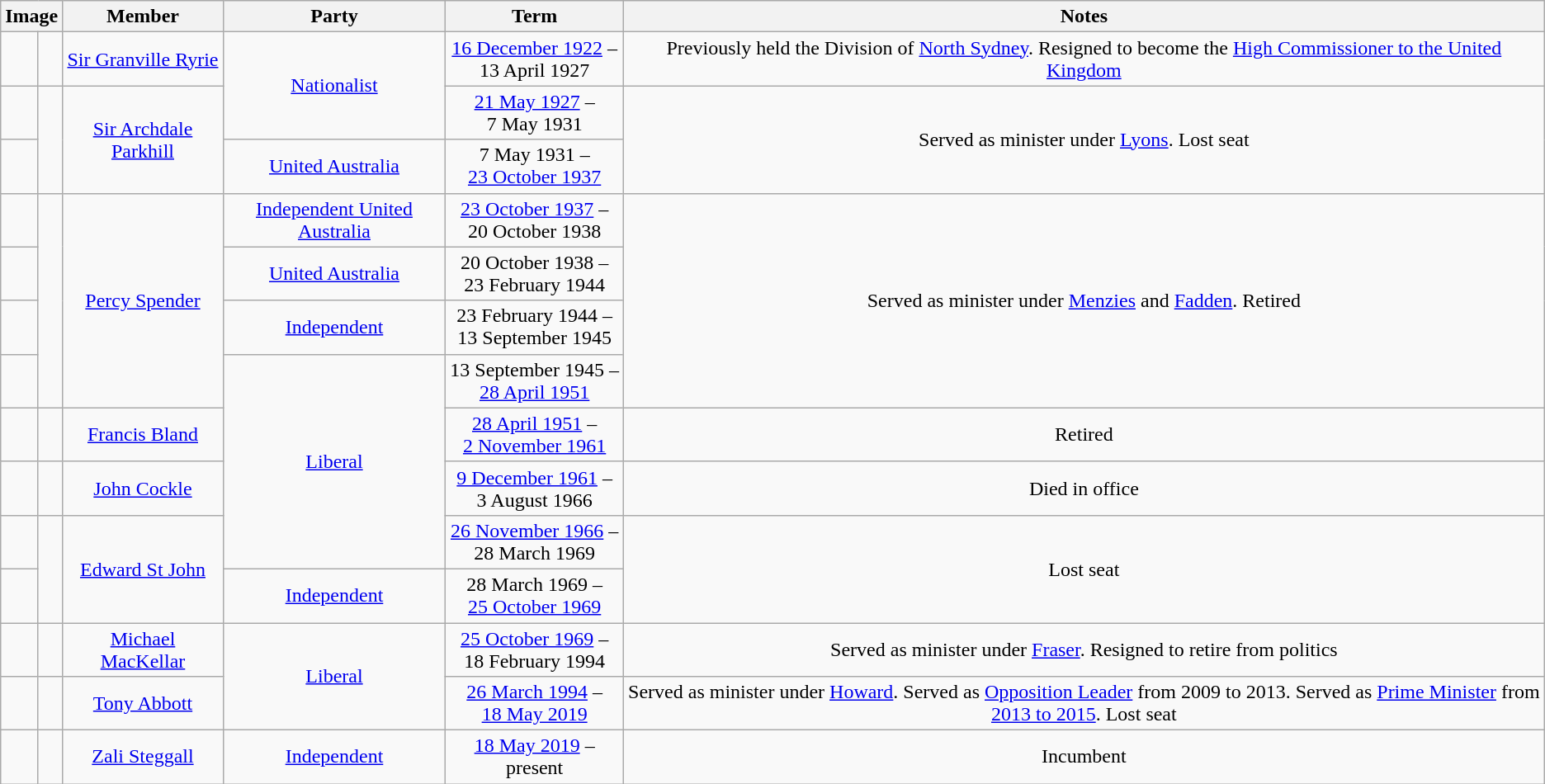<table class=wikitable style="text-align:center">
<tr>
<th colspan=2>Image</th>
<th>Member</th>
<th>Party</th>
<th>Term</th>
<th>Notes</th>
</tr>
<tr>
<td> </td>
<td></td>
<td><a href='#'>Sir Granville Ryrie</a><br></td>
<td rowspan="2"><a href='#'>Nationalist</a></td>
<td nowrap><a href='#'>16 December 1922</a> –<br>13 April 1927</td>
<td>Previously held the Division of <a href='#'>North Sydney</a>. Resigned to become the <a href='#'>High Commissioner to the United Kingdom</a></td>
</tr>
<tr>
<td> </td>
<td rowspan=2></td>
<td rowspan=2><a href='#'>Sir Archdale Parkhill</a><br></td>
<td nowrap><a href='#'>21 May 1927</a> –<br>7 May 1931</td>
<td rowspan=2>Served as minister under <a href='#'>Lyons</a>. Lost seat</td>
</tr>
<tr>
<td> </td>
<td nowrap><a href='#'>United Australia</a></td>
<td nowrap>7 May 1931 –<br><a href='#'>23 October 1937</a></td>
</tr>
<tr>
<td> </td>
<td rowspan=4></td>
<td rowspan=4><a href='#'>Percy Spender</a><br></td>
<td><a href='#'>Independent United Australia</a></td>
<td nowrap><a href='#'>23 October 1937</a> –<br>20 October 1938</td>
<td rowspan=4>Served as minister under <a href='#'>Menzies</a> and <a href='#'>Fadden</a>. Retired</td>
</tr>
<tr>
<td> </td>
<td nowrap><a href='#'>United Australia</a></td>
<td nowrap>20 October 1938 –<br>23 February 1944</td>
</tr>
<tr>
<td> </td>
<td nowrap><a href='#'>Independent</a></td>
<td nowrap>23 February 1944 –<br>13 September 1945</td>
</tr>
<tr>
<td> </td>
<td rowspan="4"><a href='#'>Liberal</a></td>
<td nowrap>13 September 1945 –<br><a href='#'>28 April 1951</a></td>
</tr>
<tr>
<td> </td>
<td></td>
<td><a href='#'>Francis Bland</a><br></td>
<td nowrap><a href='#'>28 April 1951</a> –<br><a href='#'>2 November 1961</a></td>
<td>Retired</td>
</tr>
<tr>
<td> </td>
<td></td>
<td><a href='#'>John Cockle</a><br></td>
<td nowrap><a href='#'>9 December 1961</a> –<br>3 August 1966</td>
<td>Died in office</td>
</tr>
<tr>
<td> </td>
<td rowspan=2></td>
<td rowspan=2><a href='#'>Edward St John</a><br></td>
<td nowrap><a href='#'>26 November 1966</a> –<br>28 March 1969</td>
<td rowspan=2>Lost seat</td>
</tr>
<tr>
<td> </td>
<td nowrap><a href='#'>Independent</a></td>
<td nowrap>28 March 1969 –<br><a href='#'>25 October 1969</a></td>
</tr>
<tr>
<td> </td>
<td></td>
<td><a href='#'>Michael MacKellar</a><br></td>
<td rowspan="2"><a href='#'>Liberal</a></td>
<td nowrap><a href='#'>25 October 1969</a> –<br>18 February 1994</td>
<td>Served as minister under <a href='#'>Fraser</a>. Resigned to retire from politics</td>
</tr>
<tr>
<td> </td>
<td></td>
<td><a href='#'>Tony Abbott</a><br></td>
<td nowrap><a href='#'>26 March 1994</a> –<br><a href='#'>18 May 2019</a></td>
<td>Served as minister under <a href='#'>Howard</a>. Served as <a href='#'>Opposition Leader</a> from 2009 to 2013. Served as <a href='#'>Prime Minister</a> from <a href='#'>2013 to 2015</a>. Lost seat</td>
</tr>
<tr>
<td> </td>
<td></td>
<td><a href='#'>Zali Steggall</a><br></td>
<td><a href='#'>Independent</a></td>
<td nowrap><a href='#'>18 May 2019</a> –<br>present</td>
<td>Incumbent</td>
</tr>
</table>
